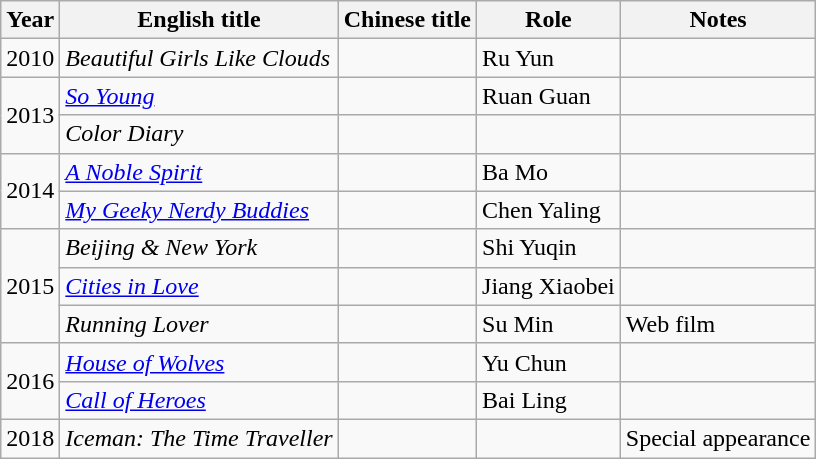<table class="wikitable sortable">
<tr>
<th>Year</th>
<th>English title</th>
<th>Chinese title</th>
<th>Role</th>
<th>Notes</th>
</tr>
<tr>
<td>2010</td>
<td><em>Beautiful Girls Like Clouds</em></td>
<td></td>
<td>Ru Yun</td>
<td></td>
</tr>
<tr>
<td rowspan=2>2013</td>
<td><em><a href='#'>So Young</a></em></td>
<td></td>
<td>Ruan Guan</td>
<td></td>
</tr>
<tr>
<td><em>Color Diary</em></td>
<td></td>
<td></td>
<td></td>
</tr>
<tr>
<td rowspan=2>2014</td>
<td><em><a href='#'>A Noble Spirit</a></em></td>
<td></td>
<td>Ba Mo</td>
<td></td>
</tr>
<tr>
<td><em><a href='#'>My Geeky Nerdy Buddies</a></em></td>
<td></td>
<td>Chen Yaling</td>
<td></td>
</tr>
<tr>
<td rowspan=3>2015</td>
<td><em>Beijing & New York</em></td>
<td></td>
<td>Shi Yuqin</td>
<td></td>
</tr>
<tr>
<td><em><a href='#'>Cities in Love</a></em></td>
<td></td>
<td>Jiang Xiaobei</td>
<td></td>
</tr>
<tr>
<td><em>Running Lover</em></td>
<td></td>
<td>Su Min</td>
<td>Web film</td>
</tr>
<tr>
<td rowspan=2>2016</td>
<td><em><a href='#'>House of Wolves</a></em></td>
<td></td>
<td>Yu Chun</td>
<td></td>
</tr>
<tr>
<td><em><a href='#'>Call of Heroes</a></em></td>
<td></td>
<td>Bai Ling</td>
<td></td>
</tr>
<tr>
<td>2018</td>
<td><em>Iceman: The Time Traveller</em></td>
<td></td>
<td></td>
<td>Special appearance</td>
</tr>
</table>
